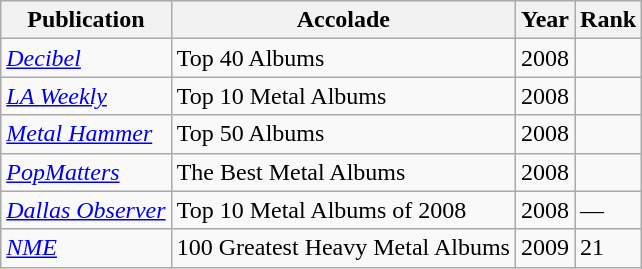<table class="wikitable">
<tr>
<th>Publication</th>
<th>Accolade</th>
<th>Year</th>
<th>Rank</th>
</tr>
<tr>
<td><em><a href='#'>Decibel</a></em></td>
<td>Top 40 Albums</td>
<td>2008</td>
<td></td>
</tr>
<tr>
<td><em><a href='#'>LA Weekly</a></em></td>
<td>Top 10 Metal Albums</td>
<td>2008</td>
<td></td>
</tr>
<tr>
<td><em><a href='#'>Metal Hammer</a></em></td>
<td>Top 50 Albums</td>
<td>2008</td>
<td></td>
</tr>
<tr>
<td><em><a href='#'>PopMatters</a></em></td>
<td>The Best Metal Albums</td>
<td>2008</td>
<td></td>
</tr>
<tr>
<td><em><a href='#'>Dallas Observer</a></em></td>
<td>Top 10 Metal Albums of 2008</td>
<td>2008</td>
<td {{center>—</td>
</tr>
<tr>
<td><em><a href='#'>NME</a></em></td>
<td>100 Greatest Heavy Metal Albums</td>
<td>2009</td>
<td {{center>21</td>
</tr>
</table>
